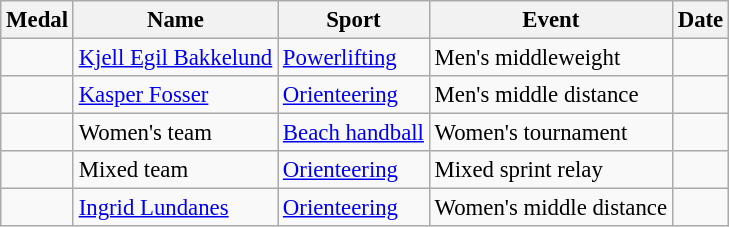<table class="wikitable sortable" style="font-size: 95%;">
<tr>
<th>Medal</th>
<th>Name</th>
<th>Sport</th>
<th>Event</th>
<th>Date</th>
</tr>
<tr>
<td></td>
<td><a href='#'>Kjell Egil Bakkelund</a></td>
<td><a href='#'>Powerlifting</a></td>
<td>Men's middleweight</td>
<td></td>
</tr>
<tr>
<td></td>
<td><a href='#'>Kasper Fosser</a></td>
<td><a href='#'>Orienteering</a></td>
<td>Men's middle distance</td>
<td></td>
</tr>
<tr>
<td></td>
<td>Women's team</td>
<td><a href='#'>Beach handball</a></td>
<td>Women's tournament</td>
<td></td>
</tr>
<tr>
<td></td>
<td>Mixed team</td>
<td><a href='#'>Orienteering</a></td>
<td>Mixed sprint relay</td>
<td></td>
</tr>
<tr>
<td></td>
<td><a href='#'>Ingrid Lundanes</a></td>
<td><a href='#'>Orienteering</a></td>
<td>Women's middle distance</td>
<td></td>
</tr>
</table>
